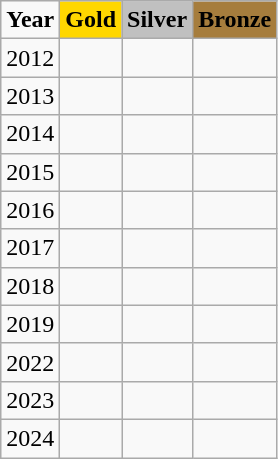<table class="wikitable">
<tr>
<td><strong>Year</strong></td>
<td !align="center" bgcolor="gold" colspan="1"><strong>Gold</strong></td>
<td !align="center" bgcolor="silver" colspan="1"><strong>Silver</strong></td>
<td !align="center" bgcolor="#a67d3d" colspan="1"><strong>Bronze</strong></td>
</tr>
<tr>
<td>2012</td>
<td></td>
<td></td>
<td></td>
</tr>
<tr>
<td>2013</td>
<td></td>
<td></td>
<td></td>
</tr>
<tr>
<td>2014</td>
<td></td>
<td></td>
<td></td>
</tr>
<tr>
<td>2015</td>
<td></td>
<td></td>
<td></td>
</tr>
<tr>
<td>2016</td>
<td></td>
<td></td>
<td></td>
</tr>
<tr>
<td>2017</td>
<td></td>
<td></td>
<td></td>
</tr>
<tr>
<td>2018</td>
<td></td>
<td></td>
<td></td>
</tr>
<tr>
<td>2019</td>
<td></td>
<td></td>
<td></td>
</tr>
<tr>
<td>2022</td>
<td></td>
<td></td>
<td></td>
</tr>
<tr>
<td>2023</td>
<td></td>
<td></td>
<td></td>
</tr>
<tr>
<td>2024</td>
<td></td>
<td></td>
<td></td>
</tr>
</table>
